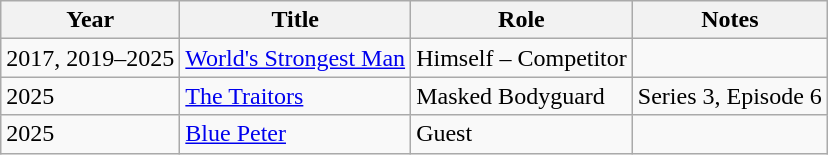<table class="wikitable sortable">
<tr>
<th>Year</th>
<th>Title</th>
<th>Role</th>
<th>Notes</th>
</tr>
<tr>
<td>2017, 2019–2025</td>
<td><a href='#'>World's Strongest Man</a></td>
<td>Himself – Competitor</td>
<td></td>
</tr>
<tr>
<td>2025</td>
<td><a href='#'>The Traitors</a></td>
<td>Masked Bodyguard</td>
<td>Series 3, Episode 6</td>
</tr>
<tr>
<td>2025</td>
<td><a href='#'>Blue Peter</a></td>
<td>Guest</td>
<td></td>
</tr>
</table>
